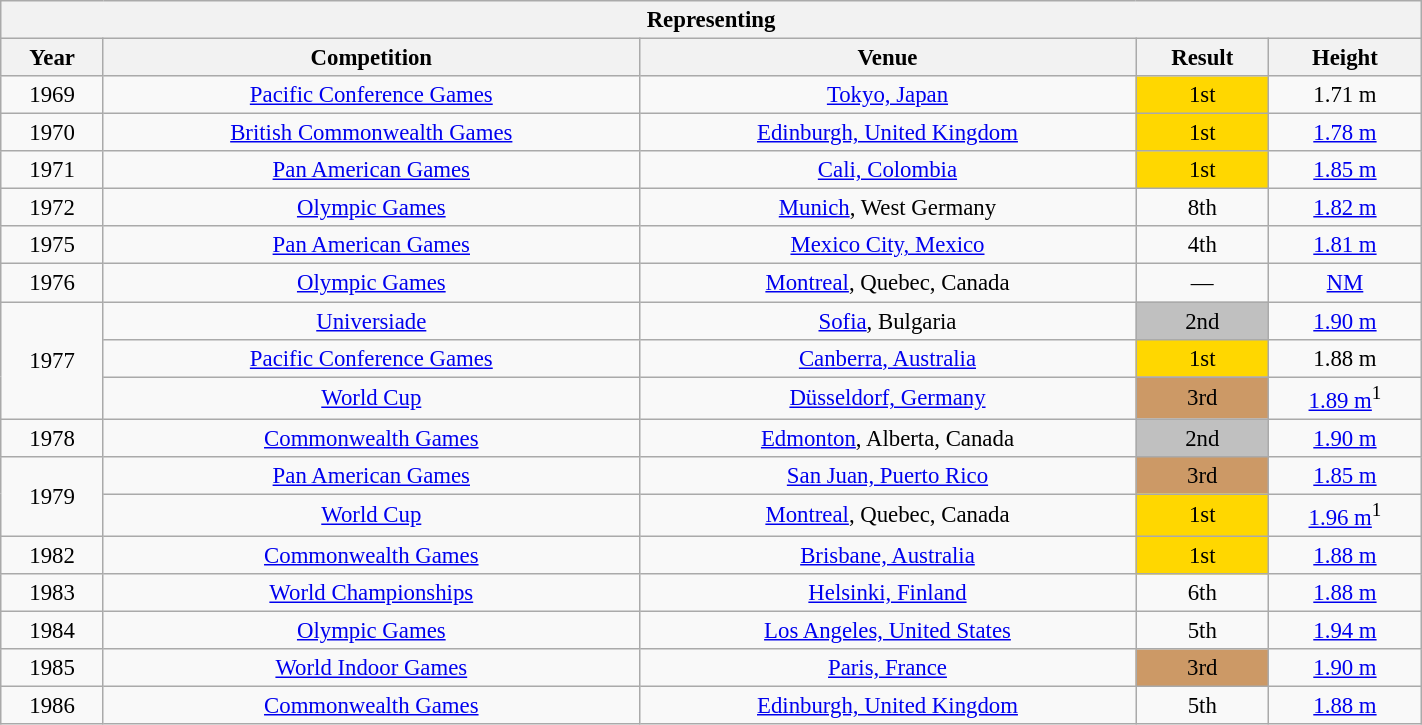<table class="wikitable" style=" text-align:center; font-size:95%;" width="75%">
<tr>
<th colspan="6">Representing </th>
</tr>
<tr>
<th>Year</th>
<th>Competition</th>
<th>Venue</th>
<th>Result</th>
<th>Height</th>
</tr>
<tr>
<td>1969</td>
<td><a href='#'>Pacific Conference Games</a></td>
<td><a href='#'>Tokyo, Japan</a></td>
<td bgcolor="gold" align="center">1st</td>
<td>1.71 m</td>
</tr>
<tr>
<td>1970</td>
<td><a href='#'>British Commonwealth Games</a></td>
<td><a href='#'>Edinburgh, United Kingdom</a></td>
<td bgcolor="gold" align="center">1st</td>
<td><a href='#'>1.78 m</a></td>
</tr>
<tr>
<td>1971</td>
<td><a href='#'>Pan American Games</a></td>
<td><a href='#'>Cali, Colombia</a></td>
<td bgcolor="gold" align="center">1st</td>
<td><a href='#'>1.85 m</a></td>
</tr>
<tr>
<td>1972</td>
<td><a href='#'>Olympic Games</a></td>
<td><a href='#'>Munich</a>, West Germany</td>
<td align="center">8th</td>
<td><a href='#'>1.82 m</a></td>
</tr>
<tr>
<td>1975</td>
<td><a href='#'>Pan American Games</a></td>
<td><a href='#'>Mexico City, Mexico</a></td>
<td align="center">4th</td>
<td><a href='#'>1.81 m</a></td>
</tr>
<tr>
<td>1976</td>
<td><a href='#'>Olympic Games</a></td>
<td><a href='#'>Montreal</a>, Quebec, Canada</td>
<td>—</td>
<td><a href='#'>NM</a></td>
</tr>
<tr>
<td rowspan=3>1977</td>
<td><a href='#'>Universiade</a></td>
<td><a href='#'>Sofia</a>, Bulgaria</td>
<td bgcolor=silver>2nd</td>
<td><a href='#'>1.90 m</a></td>
</tr>
<tr>
<td><a href='#'>Pacific Conference Games</a></td>
<td><a href='#'>Canberra, Australia</a></td>
<td bgcolor="gold" align="center">1st</td>
<td>1.88 m</td>
</tr>
<tr>
<td><a href='#'>World Cup</a></td>
<td><a href='#'>Düsseldorf, Germany</a></td>
<td bgcolor="cc9966" align="center">3rd</td>
<td><a href='#'>1.89 m</a><sup>1</sup></td>
</tr>
<tr>
<td>1978</td>
<td><a href='#'>Commonwealth Games</a></td>
<td><a href='#'>Edmonton</a>, Alberta, Canada</td>
<td bgcolor="silver" align="center">2nd</td>
<td><a href='#'>1.90 m</a></td>
</tr>
<tr>
<td rowspan=2>1979</td>
<td><a href='#'>Pan American Games</a></td>
<td><a href='#'>San Juan, Puerto Rico</a></td>
<td bgcolor="cc9966" align="center">3rd</td>
<td><a href='#'>1.85 m</a></td>
</tr>
<tr>
<td><a href='#'>World Cup</a></td>
<td><a href='#'>Montreal</a>, Quebec, Canada</td>
<td bgcolor="gold" align="center">1st</td>
<td><a href='#'>1.96 m</a><sup>1</sup></td>
</tr>
<tr>
<td>1982</td>
<td><a href='#'>Commonwealth Games</a></td>
<td><a href='#'>Brisbane, Australia</a></td>
<td bgcolor="gold" align="center">1st</td>
<td><a href='#'>1.88 m</a></td>
</tr>
<tr>
<td>1983</td>
<td><a href='#'>World Championships</a></td>
<td><a href='#'>Helsinki, Finland</a></td>
<td align="center">6th</td>
<td><a href='#'>1.88 m</a></td>
</tr>
<tr>
<td>1984</td>
<td><a href='#'>Olympic Games</a></td>
<td><a href='#'>Los Angeles, United States</a></td>
<td align="center">5th</td>
<td><a href='#'>1.94 m</a></td>
</tr>
<tr>
<td>1985</td>
<td><a href='#'>World Indoor Games</a></td>
<td><a href='#'>Paris, France</a></td>
<td bgcolor="cc9966" align="center">3rd</td>
<td><a href='#'>1.90 m</a></td>
</tr>
<tr>
<td>1986</td>
<td><a href='#'>Commonwealth Games</a></td>
<td><a href='#'>Edinburgh, United Kingdom</a></td>
<td align="center">5th</td>
<td><a href='#'>1.88 m</a></td>
</tr>
</table>
